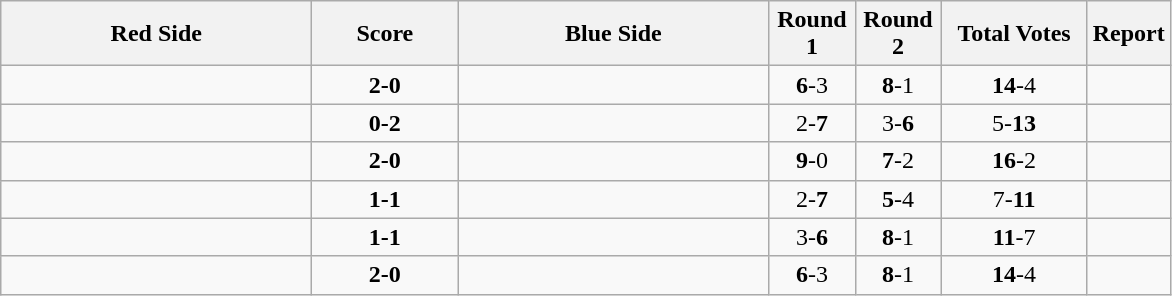<table class="wikitable" style="text-align: center;">
<tr>
<th align="right" width="200">Red Side</th>
<th width="90">Score</th>
<th align="right" width="200">Blue Side</th>
<th width="50">Round 1</th>
<th width="50">Round 2</th>
<th width="90">Total Votes</th>
<th>Report</th>
</tr>
<tr>
<td align=left><strong></strong></td>
<td><strong>2-0</strong></td>
<td align=left></td>
<td><strong>6</strong>-3</td>
<td><strong>8</strong>-1</td>
<td><strong>14</strong>-4</td>
<td></td>
</tr>
<tr>
<td align=left></td>
<td><strong>0-2</strong></td>
<td align=left><strong></strong></td>
<td>2-<strong>7</strong></td>
<td>3-<strong>6</strong></td>
<td>5-<strong>13</strong></td>
<td></td>
</tr>
<tr>
<td align=left><strong></strong></td>
<td><strong>2-0</strong></td>
<td align=left></td>
<td><strong>9</strong>-0</td>
<td><strong>7</strong>-2</td>
<td><strong>16</strong>-2</td>
<td></td>
</tr>
<tr>
<td align=left></td>
<td><strong>1-1</strong></td>
<td align=left></td>
<td>2-<strong>7</strong></td>
<td><strong>5</strong>-4</td>
<td>7-<strong>11</strong></td>
<td></td>
</tr>
<tr>
<td align=left></td>
<td><strong>1-1</strong></td>
<td align=left></td>
<td>3-<strong>6</strong></td>
<td><strong>8</strong>-1</td>
<td><strong>11</strong>-7</td>
<td></td>
</tr>
<tr>
<td align=left><strong></strong></td>
<td><strong>2-0</strong></td>
<td align=left></td>
<td><strong>6</strong>-3</td>
<td><strong>8</strong>-1</td>
<td><strong>14</strong>-4</td>
<td></td>
</tr>
</table>
